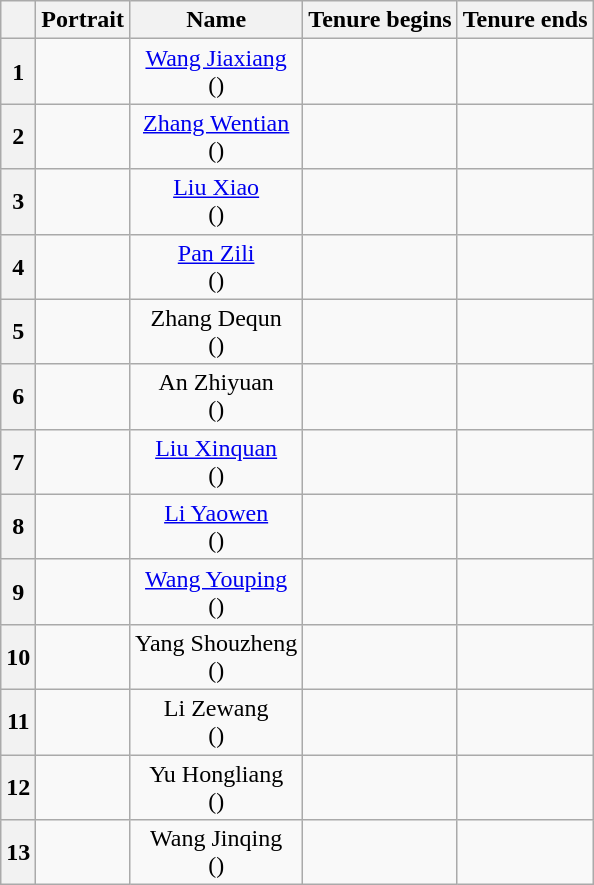<table class="wikitable" style="text-align:center;">
<tr>
<th></th>
<th class="unsortable">Portrait</th>
<th>Name</th>
<th>Tenure begins</th>
<th>Tenure ends</th>
</tr>
<tr>
<th scope=row>1</th>
<td></td>
<td><a href='#'>Wang Jiaxiang</a><br>()</td>
<td></td>
<td></td>
</tr>
<tr>
<th scope=row>2</th>
<td></td>
<td><a href='#'>Zhang Wentian</a><br>()</td>
<td></td>
<td></td>
</tr>
<tr>
<th scope=row>3</th>
<td></td>
<td><a href='#'>Liu Xiao</a><br>()</td>
<td></td>
<td></td>
</tr>
<tr>
<th scope=row>4</th>
<td></td>
<td><a href='#'>Pan Zili</a><br>()</td>
<td></td>
<td></td>
</tr>
<tr>
<th scope=row>5</th>
<td></td>
<td>Zhang Dequn<br>()</td>
<td></td>
<td></td>
</tr>
<tr>
<th scope=row>6</th>
<td></td>
<td>An Zhiyuan<br>()</td>
<td></td>
<td></td>
</tr>
<tr>
<th scope=row>7</th>
<td></td>
<td><a href='#'>Liu Xinquan</a><br>()</td>
<td></td>
<td></td>
</tr>
<tr>
<th scope=row>8</th>
<td></td>
<td><a href='#'>Li Yaowen</a><br>()</td>
<td></td>
<td></td>
</tr>
<tr>
<th scope=row>9</th>
<td></td>
<td><a href='#'>Wang Youping</a><br>()</td>
<td></td>
<td></td>
</tr>
<tr>
<th scope=row>10</th>
<td></td>
<td>Yang Shouzheng<br>()</td>
<td></td>
<td></td>
</tr>
<tr>
<th scope=row>11</th>
<td></td>
<td>Li Zewang<br>()</td>
<td></td>
<td></td>
</tr>
<tr>
<th scope=row>12</th>
<td></td>
<td>Yu Hongliang<br>()</td>
<td></td>
<td></td>
</tr>
<tr>
<th scope=row>13</th>
<td></td>
<td>Wang Jinqing<br>()</td>
<td></td>
<td></td>
</tr>
</table>
